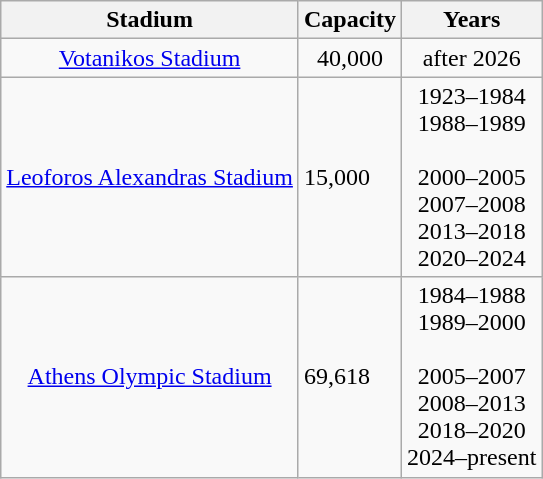<table class="wikitable" style="text-align: center;">
<tr>
<th>Stadium</th>
<th>Capacity</th>
<th>Years</th>
</tr>
<tr>
<td><a href='#'>Votanikos Stadium</a></td>
<td>40,000</td>
<td>after 2026</td>
</tr>
<tr>
<td><a href='#'>Leoforos Alexandras Stadium</a></td>
<td style="text-align:left;">15,000</td>
<td>1923–1984<br>1988–1989<br><br>2000–2005<br>2007–2008<br>2013–2018<br>2020–2024</td>
</tr>
<tr>
<td><a href='#'>Athens Olympic Stadium</a></td>
<td style="text-align:left;">69,618</td>
<td>1984–1988<br>1989–2000<br><br>2005–2007<br>2008–2013<br>2018–2020<br>2024–present</td>
</tr>
</table>
